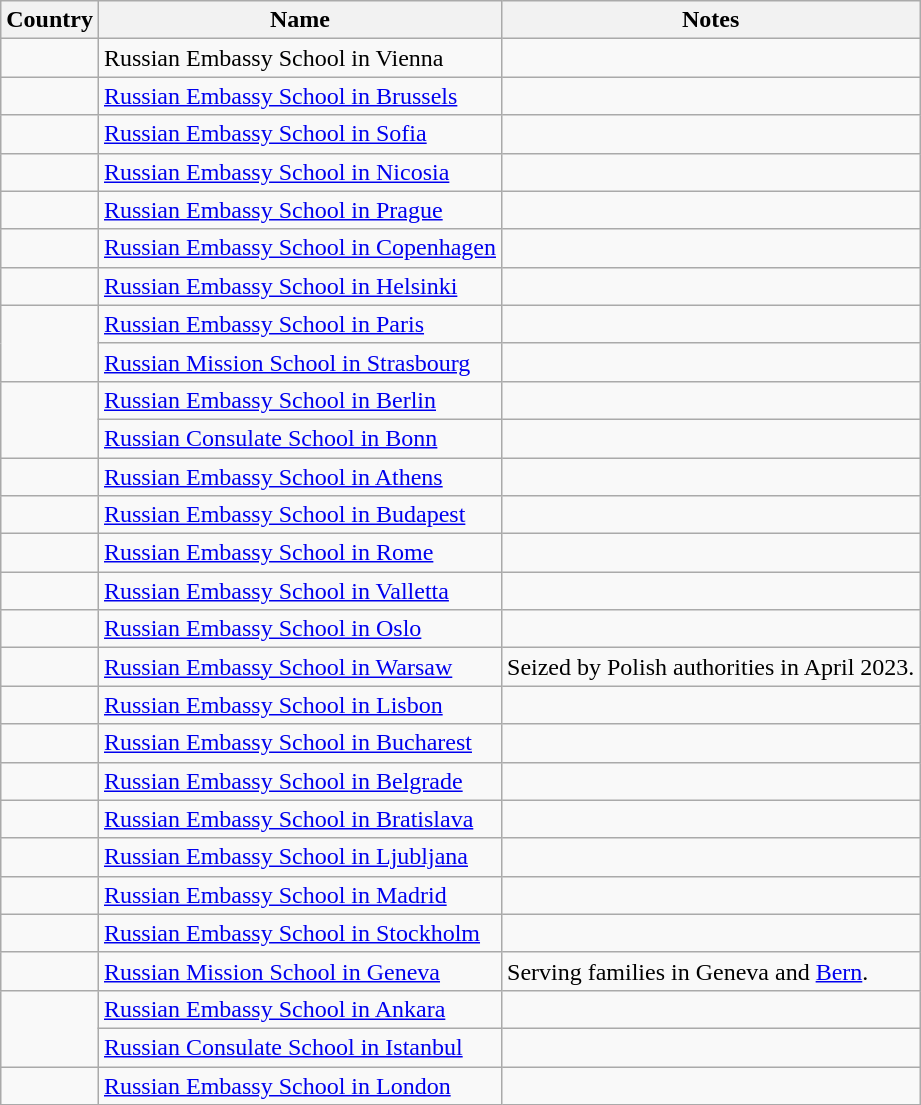<table class="wikitable">
<tr>
<th>Country</th>
<th>Name</th>
<th>Notes</th>
</tr>
<tr>
<td></td>
<td>Russian Embassy School in Vienna</td>
<td></td>
</tr>
<tr>
<td></td>
<td><a href='#'>Russian Embassy School in Brussels</a></td>
<td></td>
</tr>
<tr>
<td></td>
<td><a href='#'>Russian Embassy School in Sofia</a></td>
<td></td>
</tr>
<tr>
<td></td>
<td><a href='#'>Russian Embassy School in Nicosia</a></td>
<td></td>
</tr>
<tr>
<td></td>
<td><a href='#'>Russian Embassy School in Prague</a></td>
<td></td>
</tr>
<tr>
<td></td>
<td><a href='#'>Russian Embassy School in Copenhagen</a></td>
<td></td>
</tr>
<tr>
<td></td>
<td><a href='#'>Russian Embassy School in Helsinki</a></td>
<td></td>
</tr>
<tr>
<td rowspan="2"></td>
<td><a href='#'>Russian Embassy School in Paris</a></td>
<td></td>
</tr>
<tr>
<td><a href='#'>Russian Mission School in Strasbourg</a></td>
<td></td>
</tr>
<tr>
<td rowspan="2"></td>
<td><a href='#'>Russian Embassy School in Berlin</a></td>
<td></td>
</tr>
<tr>
<td><a href='#'>Russian Consulate School in Bonn</a></td>
<td></td>
</tr>
<tr>
<td></td>
<td><a href='#'>Russian Embassy School in Athens</a></td>
<td></td>
</tr>
<tr>
<td></td>
<td><a href='#'>Russian Embassy School in Budapest</a></td>
<td></td>
</tr>
<tr>
<td></td>
<td><a href='#'>Russian Embassy School in Rome</a></td>
<td></td>
</tr>
<tr>
<td></td>
<td><a href='#'>Russian Embassy School in Valletta</a></td>
<td></td>
</tr>
<tr>
<td></td>
<td><a href='#'>Russian Embassy School in Oslo</a></td>
<td></td>
</tr>
<tr>
<td></td>
<td><a href='#'>Russian Embassy School in Warsaw</a></td>
<td>Seized by Polish authorities in April 2023.</td>
</tr>
<tr>
<td></td>
<td><a href='#'>Russian Embassy School in Lisbon</a></td>
<td></td>
</tr>
<tr>
<td></td>
<td><a href='#'>Russian Embassy School in Bucharest</a></td>
<td></td>
</tr>
<tr>
<td></td>
<td><a href='#'>Russian Embassy School in Belgrade</a></td>
<td></td>
</tr>
<tr>
<td></td>
<td><a href='#'>Russian Embassy School in Bratislava</a></td>
<td></td>
</tr>
<tr>
<td></td>
<td><a href='#'>Russian Embassy School in Ljubljana</a></td>
<td></td>
</tr>
<tr>
<td></td>
<td><a href='#'>Russian Embassy School in Madrid</a></td>
<td></td>
</tr>
<tr>
<td></td>
<td><a href='#'>Russian Embassy School in Stockholm</a></td>
<td></td>
</tr>
<tr>
<td></td>
<td><a href='#'>Russian Mission School in Geneva</a></td>
<td>Serving families in Geneva and <a href='#'>Bern</a>.</td>
</tr>
<tr>
<td rowspan="2"></td>
<td><a href='#'>Russian Embassy School in Ankara</a></td>
<td></td>
</tr>
<tr>
<td><a href='#'>Russian Consulate School in Istanbul</a></td>
<td></td>
</tr>
<tr>
<td></td>
<td><a href='#'>Russian Embassy School in London</a></td>
<td></td>
</tr>
</table>
